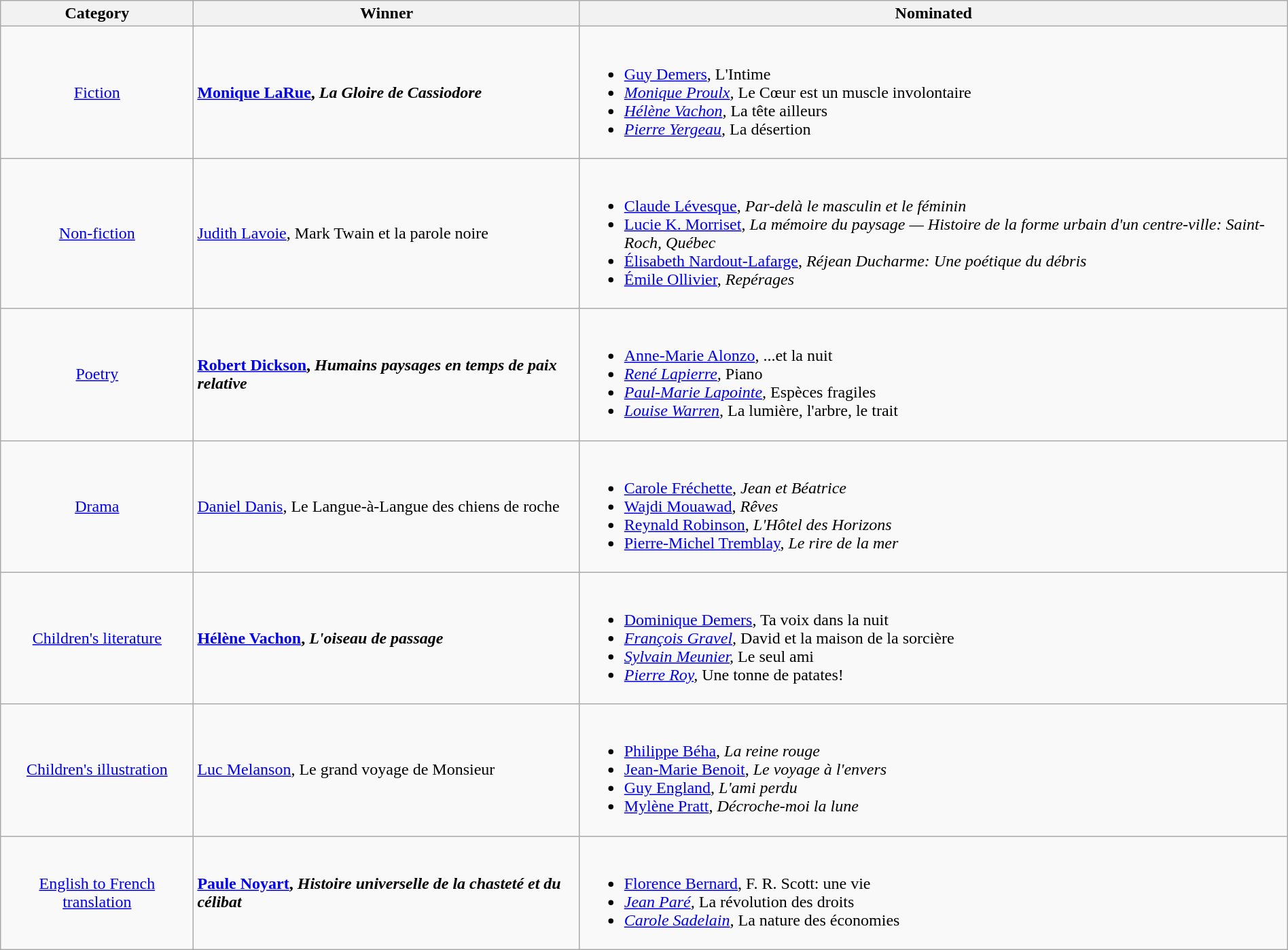<table class="wikitable" width="100%">
<tr>
<th width=15%>Category</th>
<th width=30%>Winner</th>
<th width=55%>Nominated</th>
</tr>
<tr>
<td align="center"><a href='#'>Fiction</a></td>
<td> <strong><a href='#'>Monique LaRue</a>, <em>La Gloire de Cassiodore<strong><em></td>
<td><br><ul><li><a href='#'>Guy Demers</a>, </em>L'Intime<em></li><li><a href='#'>Monique Proulx</a>, </em>Le Cœur est un muscle involontaire<em></li><li><a href='#'>Hélène Vachon</a>, </em>La tête ailleurs<em></li><li><a href='#'>Pierre Yergeau</a>, </em>La désertion<em></li></ul></td>
</tr>
<tr>
<td align="center"><a href='#'>Non-fiction</a></td>
<td> </strong><a href='#'>Judith Lavoie</a>, </em>Mark Twain et la parole noire</em></strong></td>
<td><br><ul><li><a href='#'>Claude Lévesque</a>, <em>Par-delà le masculin et le féminin</em></li><li><a href='#'>Lucie K. Morriset</a>, <em>La mémoire du paysage — Histoire de la forme urbain d'un centre-ville: Saint-Roch, Québec</em></li><li><a href='#'>Élisabeth Nardout-Lafarge</a>, <em>Réjean Ducharme: Une poétique du débris</em></li><li><a href='#'>Émile Ollivier</a>, <em>Repérages</em></li></ul></td>
</tr>
<tr>
<td align="center"><a href='#'>Poetry</a></td>
<td> <strong><a href='#'>Robert Dickson</a>, <em>Humains paysages en temps de paix relative<strong><em></td>
<td><br><ul><li><a href='#'>Anne-Marie Alonzo</a>, </em>...et la nuit<em></li><li><a href='#'>René Lapierre</a>, </em>Piano<em></li><li><a href='#'>Paul-Marie Lapointe</a>, </em>Espèces fragiles<em></li><li><a href='#'>Louise Warren</a>, </em>La lumière, l'arbre, le trait<em></li></ul></td>
</tr>
<tr>
<td align="center"><a href='#'>Drama</a></td>
<td> </strong><a href='#'>Daniel Danis</a>, </em>Le Langue-à-Langue des chiens de roche</em></strong></td>
<td><br><ul><li><a href='#'>Carole Fréchette</a>, <em>Jean et Béatrice</em></li><li><a href='#'>Wajdi Mouawad</a>, <em>Rêves</em></li><li><a href='#'>Reynald Robinson</a>, <em>L'Hôtel des Horizons</em></li><li><a href='#'>Pierre-Michel Tremblay</a>, <em>Le rire de la mer</em></li></ul></td>
</tr>
<tr>
<td align="center"><a href='#'>Children's literature</a></td>
<td> <strong><a href='#'>Hélène Vachon</a>, <em>L'oiseau de passage<strong><em></td>
<td><br><ul><li><a href='#'>Dominique Demers</a>, </em>Ta voix dans la nuit<em></li><li><a href='#'>François Gravel</a>, </em>David et la maison de la sorcière<em></li><li><a href='#'>Sylvain Meunier</a>, </em>Le seul ami<em></li><li><a href='#'>Pierre Roy</a>, </em>Une tonne de patates!<em></li></ul></td>
</tr>
<tr>
<td align="center"><a href='#'>Children's illustration</a></td>
<td> </strong><a href='#'>Luc Melanson</a>, </em>Le grand voyage de Monsieur</em></strong></td>
<td><br><ul><li><a href='#'>Philippe Béha</a>, <em>La reine rouge</em></li><li><a href='#'>Jean-Marie Benoit</a>, <em>Le voyage à l'envers</em></li><li><a href='#'>Guy England</a>, <em>L'ami perdu</em></li><li><a href='#'>Mylène Pratt</a>, <em>Décroche-moi la lune</em></li></ul></td>
</tr>
<tr>
<td align="center"><a href='#'>English to French translation</a></td>
<td> <strong><a href='#'>Paule Noyart</a>, <em>Histoire universelle de la chasteté et du célibat<strong><em></td>
<td><br><ul><li><a href='#'>Florence Bernard</a>, </em>F. R. Scott: une vie<em></li><li><a href='#'>Jean Paré</a>, </em>La révolution des droits<em></li><li><a href='#'>Carole Sadelain</a>, </em>La nature des économies<em></li></ul></td>
</tr>
</table>
